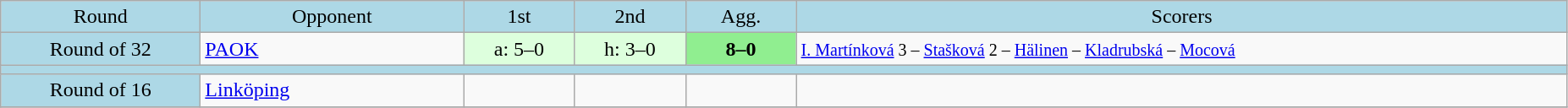<table class="wikitable" style="text-align:center">
<tr bgcolor=lightblue>
<td width=150px>Round</td>
<td width=200px>Opponent</td>
<td width=80px>1st</td>
<td width=80px>2nd</td>
<td width=80px>Agg.</td>
<td width=600px>Scorers</td>
</tr>
<tr>
<td bgcolor=lightblue>Round of 32</td>
<td align=left> <a href='#'>PAOK</a></td>
<td bgcolor=#ddffdd>a: 5–0</td>
<td bgcolor=#ddffdd>h: 3–0</td>
<td bgcolor=lightgreen><strong>8–0</strong></td>
<td align=left><small><a href='#'>I. Martínková</a> 3 – <a href='#'>Stašková</a> 2 – <a href='#'>Hälinen</a> – <a href='#'>Kladrubská</a> – <a href='#'>Mocová</a></small></td>
</tr>
<tr bgcolor=lightblue>
<td colspan=6></td>
</tr>
<tr>
<td bgcolor=lightblue>Round of 16</td>
<td align=left> <a href='#'>Linköping</a></td>
<td></td>
<td></td>
<td></td>
<td></td>
</tr>
<tr>
</tr>
</table>
